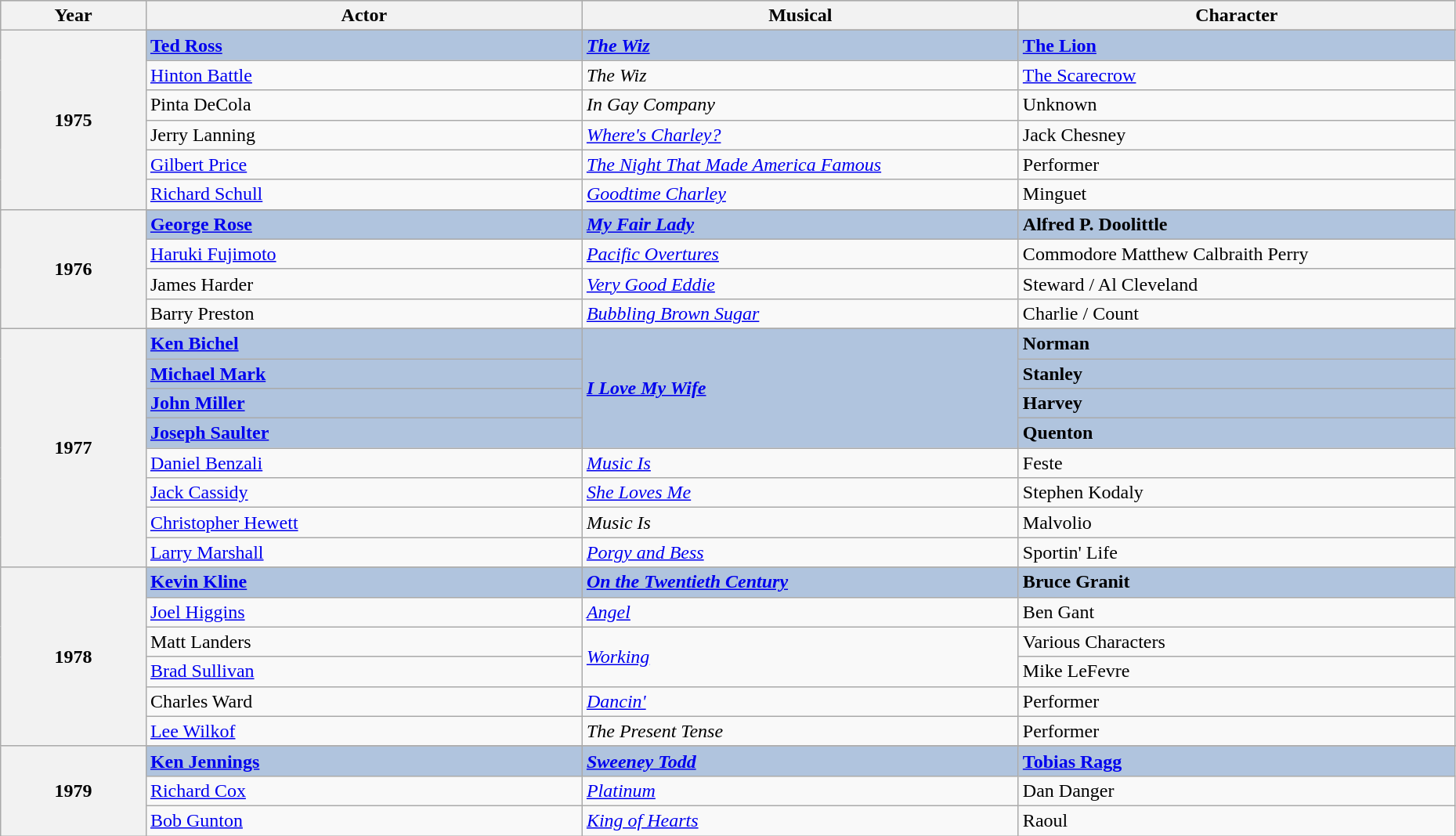<table class="wikitable" style="width:98%;">
<tr style="background:#bebebe;">
<th style="width:10%;">Year</th>
<th style="width:30%;">Actor</th>
<th style="width:30%;">Musical</th>
<th style="width:30%;">Character</th>
</tr>
<tr>
<th rowspan="7">1975</th>
</tr>
<tr style="background:#B0C4DE">
<td><strong><a href='#'>Ted Ross</a></strong></td>
<td><strong><em><a href='#'>The Wiz</a></em></strong></td>
<td><strong><a href='#'>The Lion</a> </strong></td>
</tr>
<tr>
<td><a href='#'>Hinton Battle</a></td>
<td><em>The Wiz</em></td>
<td><a href='#'>The Scarecrow</a></td>
</tr>
<tr>
<td>Pinta DeCola</td>
<td><em>In Gay Company</em></td>
<td>Unknown</td>
</tr>
<tr>
<td>Jerry Lanning</td>
<td><em><a href='#'>Where's Charley?</a></em></td>
<td>Jack Chesney</td>
</tr>
<tr>
<td><a href='#'>Gilbert Price</a></td>
<td><em><a href='#'>The Night That Made America Famous</a></em></td>
<td>Performer</td>
</tr>
<tr>
<td><a href='#'>Richard Schull</a></td>
<td><em><a href='#'>Goodtime Charley</a></em></td>
<td>Minguet</td>
</tr>
<tr>
<th rowspan="5">1976</th>
</tr>
<tr style="background:#B0C4DE">
<td><strong><a href='#'>George Rose</a></strong></td>
<td><strong><em><a href='#'>My Fair Lady</a></em></strong></td>
<td><strong>Alfred P. Doolittle</strong></td>
</tr>
<tr>
<td><a href='#'>Haruki Fujimoto</a></td>
<td><em><a href='#'>Pacific Overtures</a></em></td>
<td>Commodore Matthew Calbraith Perry</td>
</tr>
<tr>
<td>James Harder</td>
<td><em><a href='#'>Very Good Eddie</a></em></td>
<td>Steward / Al Cleveland</td>
</tr>
<tr>
<td>Barry Preston</td>
<td><em><a href='#'>Bubbling Brown Sugar</a></em></td>
<td>Charlie / Count</td>
</tr>
<tr>
<th rowspan="9">1977</th>
</tr>
<tr style="background:#B0C4DE">
<td><strong><a href='#'>Ken Bichel</a></strong></td>
<td rowspan="4"><strong><em><a href='#'>I Love My Wife</a></em></strong></td>
<td><strong>Norman</strong></td>
</tr>
<tr style="background:#B0C4DE">
<td><strong><a href='#'>Michael Mark</a></strong></td>
<td><strong>Stanley</strong></td>
</tr>
<tr style="background:#B0C4DE">
<td><strong><a href='#'>John Miller</a></strong></td>
<td><strong>Harvey</strong></td>
</tr>
<tr style="background:#B0C4DE">
<td><strong><a href='#'>Joseph Saulter</a></strong></td>
<td><strong>Quenton</strong></td>
</tr>
<tr>
<td><a href='#'>Daniel Benzali</a></td>
<td><em><a href='#'>Music Is</a></em></td>
<td>Feste</td>
</tr>
<tr>
<td><a href='#'>Jack Cassidy</a></td>
<td><em><a href='#'>She Loves Me</a></em></td>
<td>Stephen Kodaly</td>
</tr>
<tr>
<td><a href='#'>Christopher Hewett</a></td>
<td><em>Music Is</em></td>
<td>Malvolio</td>
</tr>
<tr>
<td><a href='#'>Larry Marshall</a></td>
<td><em><a href='#'>Porgy and Bess</a></em></td>
<td>Sportin' Life</td>
</tr>
<tr>
<th rowspan="7">1978</th>
</tr>
<tr style="background:#B0C4DE">
<td><strong><a href='#'>Kevin Kline</a></strong></td>
<td><strong><em><a href='#'>On the Twentieth Century</a></em></strong></td>
<td><strong>Bruce Granit </strong></td>
</tr>
<tr>
<td><a href='#'>Joel Higgins</a></td>
<td><em><a href='#'>Angel</a></em></td>
<td>Ben Gant</td>
</tr>
<tr>
<td>Matt Landers</td>
<td rowspan="2"><em><a href='#'>Working</a></em></td>
<td>Various Characters</td>
</tr>
<tr>
<td><a href='#'>Brad Sullivan</a></td>
<td>Mike LeFevre</td>
</tr>
<tr>
<td>Charles Ward</td>
<td><em><a href='#'>Dancin'</a></em></td>
<td>Performer</td>
</tr>
<tr>
<td><a href='#'>Lee Wilkof</a></td>
<td><em>The Present Tense</em></td>
<td>Performer</td>
</tr>
<tr>
<th rowspan="4">1979</th>
</tr>
<tr style="background:#B0C4DE">
<td><strong><a href='#'>Ken Jennings</a></strong></td>
<td><strong><em><a href='#'>Sweeney Todd</a></em></strong></td>
<td><strong><a href='#'>Tobias Ragg</a></strong></td>
</tr>
<tr>
<td><a href='#'>Richard Cox</a></td>
<td><em><a href='#'>Platinum</a></em></td>
<td>Dan Danger</td>
</tr>
<tr>
<td><a href='#'>Bob Gunton</a></td>
<td><em><a href='#'>King of Hearts</a></em></td>
<td>Raoul</td>
</tr>
</table>
